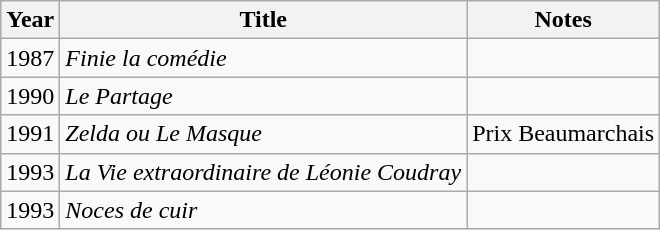<table class="wikitable sortable">
<tr>
<th>Year</th>
<th>Title</th>
<th class="unsortable">Notes</th>
</tr>
<tr>
<td>1987</td>
<td><em>Finie la comédie</em></td>
<td></td>
</tr>
<tr>
<td>1990</td>
<td><em>Le Partage</em></td>
<td></td>
</tr>
<tr>
<td>1991</td>
<td><em>Zelda ou Le Masque</em></td>
<td>Prix Beaumarchais</td>
</tr>
<tr>
<td>1993</td>
<td><em>La Vie extraordinaire de Léonie Coudray</em></td>
<td></td>
</tr>
<tr>
<td>1993</td>
<td><em>Noces de cuir</em></td>
<td></td>
</tr>
</table>
